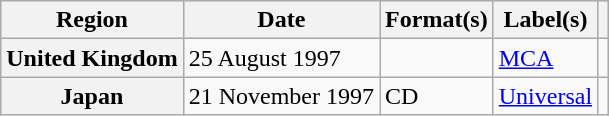<table class="wikitable plainrowheaders">
<tr>
<th scope="col">Region</th>
<th scope="col">Date</th>
<th scope="col">Format(s)</th>
<th scope="col">Label(s)</th>
<th scope="col"></th>
</tr>
<tr>
<th scope="row">United Kingdom</th>
<td>25 August 1997</td>
<td></td>
<td><a href='#'>MCA</a></td>
<td></td>
</tr>
<tr>
<th scope="row">Japan</th>
<td>21 November 1997</td>
<td>CD</td>
<td><a href='#'>Universal</a></td>
<td></td>
</tr>
</table>
